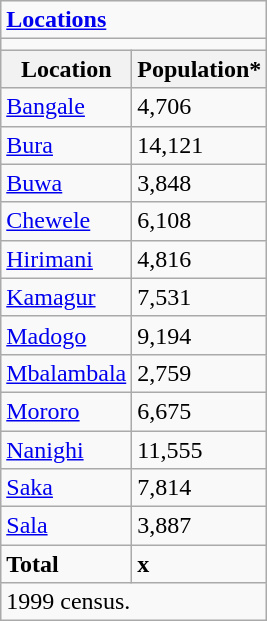<table class="wikitable">
<tr>
<td colspan="2"><strong><a href='#'>Locations</a></strong></td>
</tr>
<tr>
<td colspan="2"></td>
</tr>
<tr>
<th>Location</th>
<th>Population*</th>
</tr>
<tr>
<td><a href='#'>Bangale</a></td>
<td>4,706</td>
</tr>
<tr>
<td><a href='#'>Bura</a></td>
<td>14,121</td>
</tr>
<tr>
<td><a href='#'>Buwa</a></td>
<td>3,848</td>
</tr>
<tr>
<td><a href='#'>Chewele</a></td>
<td>6,108</td>
</tr>
<tr>
<td><a href='#'>Hirimani</a></td>
<td>4,816</td>
</tr>
<tr>
<td><a href='#'>Kamagur</a></td>
<td>7,531</td>
</tr>
<tr>
<td><a href='#'>Madogo</a></td>
<td>9,194</td>
</tr>
<tr>
<td><a href='#'>Mbalambala</a></td>
<td>2,759</td>
</tr>
<tr>
<td><a href='#'>Mororo</a></td>
<td>6,675</td>
</tr>
<tr>
<td><a href='#'>Nanighi</a></td>
<td>11,555</td>
</tr>
<tr>
<td><a href='#'>Saka</a></td>
<td>7,814</td>
</tr>
<tr>
<td><a href='#'>Sala</a></td>
<td>3,887</td>
</tr>
<tr>
<td><strong>Total</strong></td>
<td><strong>x</strong></td>
</tr>
<tr>
<td colspan="2">1999 census.</td>
</tr>
</table>
